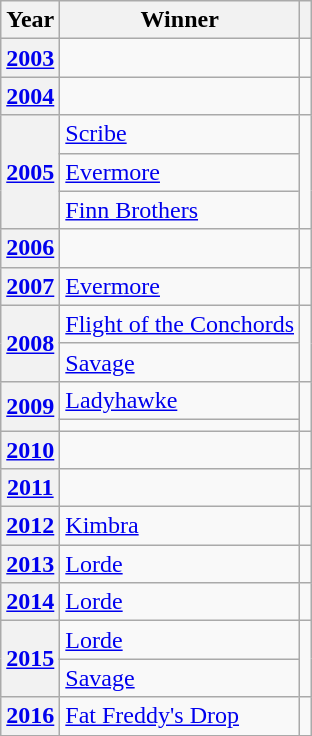<table class="wikitable sortable">
<tr>
<th scope="col">Year</th>
<th scope="col">Winner</th>
<th scope="col"></th>
</tr>
<tr>
<th scope="row"><a href='#'>2003</a></th>
<td></td>
<td align="center"></td>
</tr>
<tr>
<th scope="row"><a href='#'>2004</a></th>
<td></td>
<td align="center"></td>
</tr>
<tr>
<th scope="row" rowspan="3"><a href='#'>2005</a></th>
<td><a href='#'>Scribe</a></td>
<td rowspan="3" align="center"></td>
</tr>
<tr>
<td><a href='#'>Evermore</a></td>
</tr>
<tr>
<td><a href='#'>Finn Brothers</a></td>
</tr>
<tr>
<th scope="row"><a href='#'>2006</a></th>
<td></td>
<td align="center"></td>
</tr>
<tr>
<th scope="row"><a href='#'>2007</a></th>
<td><a href='#'>Evermore</a></td>
<td align="center"></td>
</tr>
<tr>
<th scope="row" rowspan="2"><a href='#'>2008</a></th>
<td><a href='#'>Flight of the Conchords</a></td>
<td align="center" rowspan="2"></td>
</tr>
<tr>
<td><a href='#'>Savage</a></td>
</tr>
<tr>
<th scope="row" rowspan="2"><a href='#'>2009</a></th>
<td><a href='#'>Ladyhawke</a></td>
<td align="center" rowspan="2"></td>
</tr>
<tr>
<td></td>
</tr>
<tr>
<th scope="row"><a href='#'>2010</a></th>
<td></td>
<td align="center"></td>
</tr>
<tr>
<th scope="row"><a href='#'>2011</a></th>
<td></td>
<td align="center"></td>
</tr>
<tr>
<th scope="row"><a href='#'>2012</a></th>
<td><a href='#'>Kimbra</a></td>
<td align="center"></td>
</tr>
<tr>
<th scope="row"><a href='#'>2013</a></th>
<td><a href='#'>Lorde</a></td>
<td align="center"></td>
</tr>
<tr>
<th scope="row"><a href='#'>2014</a></th>
<td><a href='#'>Lorde</a></td>
<td align="center"></td>
</tr>
<tr>
<th scope="row" rowspan="2"><a href='#'>2015</a></th>
<td><a href='#'>Lorde</a></td>
<td align="center" rowspan="2"></td>
</tr>
<tr>
<td><a href='#'>Savage</a></td>
</tr>
<tr>
<th scope="row"><a href='#'>2016</a></th>
<td><a href='#'>Fat Freddy's Drop</a></td>
<td align="center"></td>
</tr>
</table>
